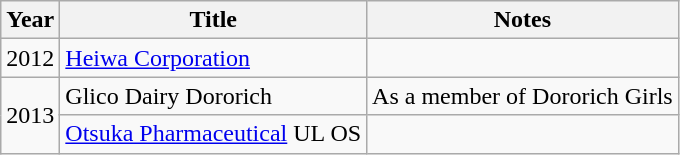<table class="wikitable">
<tr>
<th>Year</th>
<th>Title</th>
<th>Notes</th>
</tr>
<tr>
<td>2012</td>
<td><a href='#'>Heiwa Corporation</a></td>
<td></td>
</tr>
<tr>
<td rowspan="2">2013</td>
<td>Glico Dairy Dororich</td>
<td>As a member of Dororich Girls</td>
</tr>
<tr>
<td><a href='#'>Otsuka Pharmaceutical</a> UL OS</td>
<td></td>
</tr>
</table>
